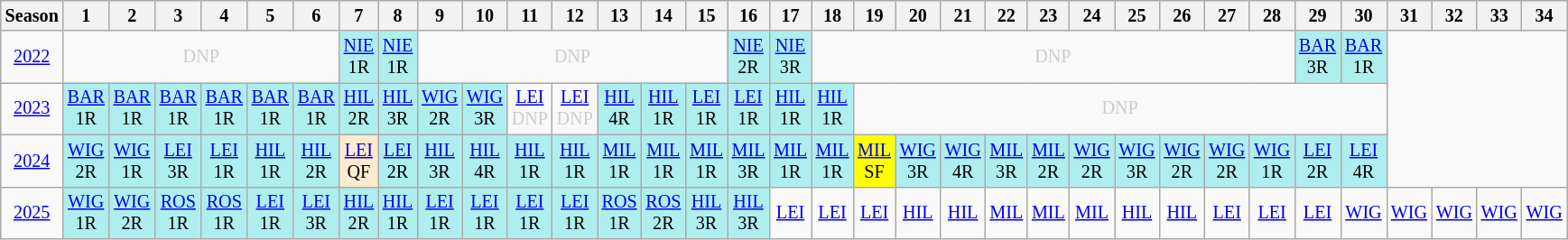<table class="wikitable" style="width:20%; margin:0; font-size:84%">
<tr>
<th>Season</th>
<th>1</th>
<th>2</th>
<th>3</th>
<th>4</th>
<th>5</th>
<th>6</th>
<th>7</th>
<th>8</th>
<th>9</th>
<th>10</th>
<th>11</th>
<th>12</th>
<th>13</th>
<th>14</th>
<th>15</th>
<th>16</th>
<th>17</th>
<th>18</th>
<th>19</th>
<th>20</th>
<th>21</th>
<th>22</th>
<th>23</th>
<th>24</th>
<th>25</th>
<th>26</th>
<th>27</th>
<th>28</th>
<th>29</th>
<th>30</th>
<th>31</th>
<th>32</th>
<th>33</th>
<th>34</th>
</tr>
<tr>
<td style="text-align:center;"background:#efefef;"><a href='#'>2022</a> <br></td>
<td colspan="6" style="text-align:center; color:#ccc;">DNP</td>
<td style="text-align:center; background:#afeeee;"><a href='#'>NIE</a><br>1R</td>
<td style="text-align:center; background:#afeeee;"><a href='#'>NIE</a><br>1R</td>
<td colspan="7" style="text-align:center; color:#ccc;">DNP</td>
<td style="text-align:center; background:#afeeee;"><a href='#'>NIE</a><br>2R</td>
<td style="text-align:center; background:#afeeee;"><a href='#'>NIE</a><br>3R</td>
<td colspan="11" style="text-align:center; color:#ccc;">DNP</td>
<td style="text-align:center; background:#afeeee;"><a href='#'>BAR</a><br>3R</td>
<td style="text-align:center; background:#afeeee;"><a href='#'>BAR</a><br>1R</td>
</tr>
<tr>
<td style="text-align:center;"background:#efefef;"><a href='#'>2023</a> <br></td>
<td style="text-align:center; background:#afeeee;"><a href='#'>BAR</a><br>1R</td>
<td style="text-align:center; background:#afeeee;"><a href='#'>BAR</a><br>1R</td>
<td style="text-align:center; background:#afeeee;"><a href='#'>BAR</a><br>1R</td>
<td style="text-align:center; background:#afeeee;"><a href='#'>BAR</a><br>1R</td>
<td style="text-align:center; background:#afeeee;"><a href='#'>BAR</a><br>1R</td>
<td style="text-align:center; background:#afeeee;"><a href='#'>BAR</a><br>1R</td>
<td style="text-align:center; background:#afeeee;"><a href='#'>HIL</a><br>2R</td>
<td style="text-align:center; background:#afeeee;"><a href='#'>HIL</a><br>3R</td>
<td style="text-align:center; background:#afeeee;"><a href='#'>WIG</a><br>2R</td>
<td style="text-align:center; background:#afeeee;"><a href='#'>WIG</a><br>3R</td>
<td style="text-align:center; color:#ccc;"><a href='#'>LEI</a><br>DNP</td>
<td style="text-align:center; color:#ccc;"><a href='#'>LEI</a><br>DNP</td>
<td style="text-align:center; background:#afeeee;"><a href='#'>HIL</a><br>4R</td>
<td style="text-align:center; background:#afeeee;"><a href='#'>HIL</a><br>1R</td>
<td style="text-align:center; background:#afeeee;"><a href='#'>LEI</a><br>1R</td>
<td style="text-align:center; background:#afeeee;"><a href='#'>LEI</a><br>1R</td>
<td style="text-align:center; background:#afeeee;"><a href='#'>HIL</a><br>1R</td>
<td style="text-align:center; background:#afeeee;"><a href='#'>HIL</a><br>1R</td>
<td colspan="12" style="text-align:center; color:#ccc;">DNP</td>
</tr>
<tr>
<td style="text-align:center;"background:#efefef;"><a href='#'>2024</a></td>
<td style="text-align:center; background:#afeeee;;"><a href='#'>WIG</a><br>2R</td>
<td style="text-align:center; background:#afeeee;;"><a href='#'>WIG</a><br>1R</td>
<td style="text-align:center; background:#afeeee;;"><a href='#'>LEI</a><br>3R</td>
<td style="text-align:center; background:#afeeee;"><a href='#'>LEI</a><br>1R</td>
<td style="text-align:center; background:#afeeee;;"><a href='#'>HIL</a><br>1R</td>
<td style="text-align:center; background:#afeeee;"><a href='#'>HIL</a><br>2R</td>
<td style="text-align:center; background:#ffebcd;"><a href='#'>LEI</a><br>QF</td>
<td style="text-align:center; background:#afeeee;"><a href='#'>LEI</a><br>2R</td>
<td style="text-align:center; background:#afeeee;"><a href='#'>HIL</a><br>3R</td>
<td style="text-align:center; background:#afeeee;"><a href='#'>HIL</a><br>4R</td>
<td style="text-align:center; background:#afeeee;"><a href='#'>HIL</a><br>1R</td>
<td style="text-align:center; background:#afeeee;"><a href='#'>HIL</a><br>1R</td>
<td style="text-align:center; background:#afeeee;"><a href='#'>MIL</a><br>1R</td>
<td style="text-align:center; background:#afeeee;"><a href='#'>MIL</a><br>1R</td>
<td style="text-align:center; background:#afeeee;"><a href='#'>MIL</a><br>1R</td>
<td style="text-align:center; background:#afeeee;"><a href='#'>MIL</a><br>3R</td>
<td style="text-align:center; background:#afeeee;"><a href='#'>MIL</a><br>1R</td>
<td style="text-align:center; background:#afeeee;"><a href='#'>MIL</a><br>1R</td>
<td style="text-align:center; background:yellow;"><a href='#'>MIL</a><br>SF</td>
<td style="text-align:center; background:#afeeee;"><a href='#'>WIG</a><br>3R</td>
<td style="text-align:center; background:#afeeee;"><a href='#'>WIG</a><br>4R</td>
<td style="text-align:center; background:#afeeee;"><a href='#'>MIL</a><br>3R</td>
<td style="text-align:center; background:#afeeee;"><a href='#'>MIL</a><br>2R</td>
<td style="text-align:center; background:#afeeee;"><a href='#'>WIG</a><br>2R</td>
<td style="text-align:center; background:#afeeee;"><a href='#'>WIG</a><br>3R</td>
<td style="text-align:center; background:#afeeee;"><a href='#'>WIG</a><br>2R</td>
<td style="text-align:center; background:#afeeee;"><a href='#'>WIG</a><br>2R</td>
<td style="text-align:center; background:#afeeee;"><a href='#'>WIG</a><br>1R</td>
<td style="text-align:center; background:#afeeee;"><a href='#'>LEI</a><br>2R</td>
<td style="text-align:center; background:#afeeee;"><a href='#'>LEI</a><br>4R</td>
</tr>
<tr>
<td style="text-align:center;"background:#efefef;"><a href='#'>2025</a></td>
<td style="text-align:center; background:#afeeee;"><a href='#'>WIG</a><br>1R</td>
<td style="text-align:center; background:#afeeee;"><a href='#'>WIG</a><br>2R</td>
<td style="text-align:center; background:#afeeee;"><a href='#'>ROS</a><br>1R</td>
<td style="text-align:center; background:#afeeee;"><a href='#'>ROS</a><br>1R</td>
<td style="text-align:center; background:#afeeee;"><a href='#'>LEI</a><br>1R</td>
<td style="text-align:center; background:#afeeee;"><a href='#'>LEI</a><br>3R</td>
<td style="text-align:center; background:#afeeee;"><a href='#'>HIL</a><br>2R</td>
<td style="text-align:center; background:#afeeee;"><a href='#'>HIL</a><br>1R</td>
<td style="text-align:center; background:#afeeee;"><a href='#'>LEI</a><br>1R</td>
<td style="text-align:center; background:#afeeee;"><a href='#'>LEI</a><br>1R</td>
<td style="text-align:center; background:#afeeee;"><a href='#'>LEI</a><br>1R</td>
<td style="text-align:center; background:#afeeee;"><a href='#'>LEI</a><br>1R</td>
<td style="text-align:center; background:#afeeee;"><a href='#'>ROS</a><br>1R</td>
<td style="text-align:center; background:#afeeee;"><a href='#'>ROS</a><br>2R</td>
<td style="text-align:center; background:#afeeee;"><a href='#'>HIL</a><br>3R</td>
<td style="text-align:center; background:#afeeee;"><a href='#'>HIL</a><br>3R</td>
<td style="text-align:center; background:#;"><a href='#'>LEI</a><br></td>
<td style="text-align:center; background:#;"><a href='#'>LEI</a><br></td>
<td style="text-align:center; background:#;"><a href='#'>LEI</a><br></td>
<td style="text-align:center; background:#;"><a href='#'>HIL</a><br></td>
<td style="text-align:center; background:#;"><a href='#'>HIL</a><br></td>
<td style="text-align:center; background:#;"><a href='#'>MIL</a><br></td>
<td style="text-align:center; background:#;"><a href='#'>MIL</a><br></td>
<td style="text-align:center; background:#;"><a href='#'>MIL</a><br></td>
<td style="text-align:center; background:#;"><a href='#'>HIL</a><br></td>
<td style="text-align:center; background:#;"><a href='#'>HIL</a><br></td>
<td style="text-align:center; background:#;"><a href='#'>LEI</a><br></td>
<td style="text-align:center; background:#;"><a href='#'>LEI</a><br></td>
<td style="text-align:center; background:#;"><a href='#'>LEI</a><br></td>
<td style="text-align:center; background:#;"><a href='#'>WIG</a><br></td>
<td style="text-align:center; background:#;"><a href='#'>WIG</a><br></td>
<td style="text-align:center; background:#;"><a href='#'>WIG</a><br></td>
<td style="text-align:center; background:#;"><a href='#'>WIG</a><br></td>
<td style="text-align:center; background:#;"><a href='#'>WIG</a><br></td>
</tr>
</table>
